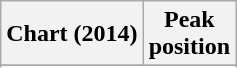<table class="wikitable sortable plainrowheaders">
<tr>
<th scope="col">Chart (2014)</th>
<th scope="col">Peak<br>position</th>
</tr>
<tr>
</tr>
<tr>
</tr>
<tr>
</tr>
<tr>
</tr>
<tr>
</tr>
<tr>
</tr>
</table>
